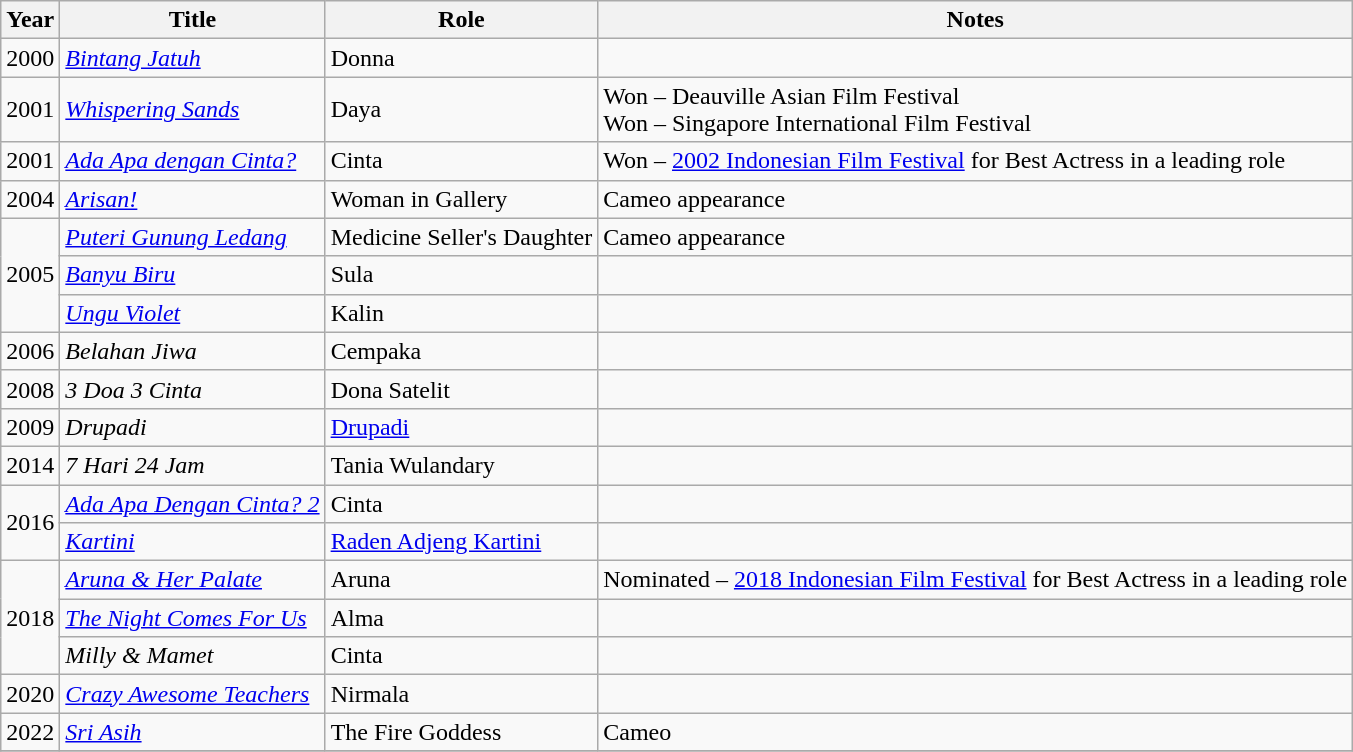<table class="wikitable">
<tr>
<th>Year</th>
<th>Title</th>
<th>Role</th>
<th>Notes</th>
</tr>
<tr>
<td>2000</td>
<td><em><a href='#'>Bintang Jatuh</a></em></td>
<td>Donna</td>
<td></td>
</tr>
<tr>
<td>2001</td>
<td><em><a href='#'>Whispering Sands</a></em></td>
<td>Daya</td>
<td>Won – Deauville Asian Film Festival<br>Won – Singapore International Film Festival</td>
</tr>
<tr>
<td>2001</td>
<td><em><a href='#'>Ada Apa dengan Cinta?</a></em></td>
<td>Cinta</td>
<td>Won – <a href='#'>2002 Indonesian Film Festival</a> for Best Actress in a leading role</td>
</tr>
<tr>
<td>2004</td>
<td><em><a href='#'>Arisan!</a></em></td>
<td>Woman in Gallery</td>
<td>Cameo appearance</td>
</tr>
<tr>
<td rowspan="3">2005</td>
<td><a href='#'><em>Puteri Gunung Ledang</em></a></td>
<td>Medicine Seller's Daughter</td>
<td>Cameo appearance</td>
</tr>
<tr>
<td><em><a href='#'>Banyu Biru</a></em></td>
<td>Sula</td>
<td></td>
</tr>
<tr>
<td><em><a href='#'>Ungu Violet</a></em></td>
<td>Kalin</td>
<td></td>
</tr>
<tr>
<td>2006</td>
<td><em>Belahan Jiwa</em></td>
<td>Cempaka</td>
<td></td>
</tr>
<tr>
<td>2008</td>
<td><em>3 Doa 3 Cinta</em></td>
<td>Dona Satelit</td>
<td></td>
</tr>
<tr>
<td>2009</td>
<td><em>Drupadi</em></td>
<td><a href='#'>Drupadi</a></td>
<td></td>
</tr>
<tr>
<td>2014</td>
<td><em>7 Hari 24 Jam</em></td>
<td>Tania Wulandary</td>
<td></td>
</tr>
<tr>
<td rowspan="2">2016</td>
<td><em><a href='#'>Ada Apa Dengan Cinta? 2</a></em></td>
<td>Cinta</td>
<td></td>
</tr>
<tr>
<td><em><a href='#'>Kartini</a></em></td>
<td><a href='#'>Raden Adjeng Kartini</a></td>
<td></td>
</tr>
<tr>
<td rowspan="3">2018</td>
<td><em><a href='#'>Aruna & Her Palate</a></em></td>
<td>Aruna</td>
<td>Nominated – <a href='#'>2018 Indonesian Film Festival</a> for Best Actress in a leading role</td>
</tr>
<tr>
<td><em><a href='#'>The Night Comes For Us</a></em></td>
<td>Alma</td>
<td></td>
</tr>
<tr>
<td><em>Milly & Mamet</em></td>
<td>Cinta</td>
<td></td>
</tr>
<tr>
<td>2020</td>
<td><em><a href='#'>Crazy Awesome Teachers</a></em></td>
<td>Nirmala</td>
<td></td>
</tr>
<tr>
<td>2022</td>
<td><em><a href='#'>Sri Asih</a></td>
<td>The Fire Goddess</td>
<td>Cameo</td>
</tr>
<tr>
</tr>
</table>
